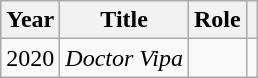<table class="wikitable sortable plainrowheaders">
<tr>
<th>Year</th>
<th>Title</th>
<th>Role</th>
<th></th>
</tr>
<tr>
<td>2020</td>
<td><em>Doctor Vipa</em></td>
<td></td>
<td></td>
</tr>
</table>
